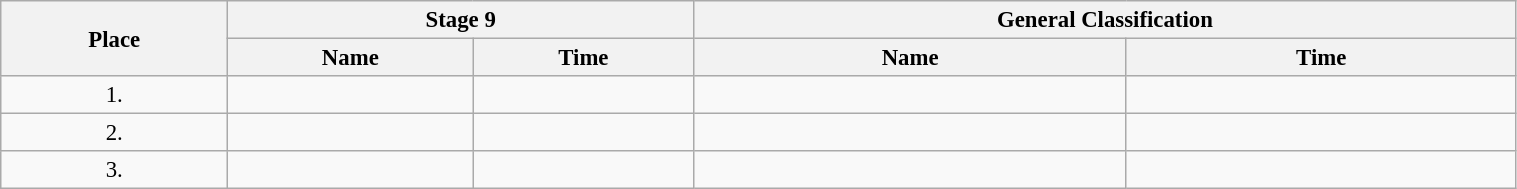<table class=wikitable style="font-size:95%" width="80%">
<tr>
<th rowspan="2">Place</th>
<th colspan="2">Stage 9</th>
<th colspan="2">General Classification</th>
</tr>
<tr>
<th>Name</th>
<th>Time</th>
<th>Name</th>
<th>Time</th>
</tr>
<tr>
<td align="center">1.</td>
<td></td>
<td></td>
<td></td>
<td></td>
</tr>
<tr>
<td align="center">2.</td>
<td></td>
<td></td>
<td></td>
<td></td>
</tr>
<tr>
<td align="center">3.</td>
<td></td>
<td></td>
<td></td>
<td></td>
</tr>
</table>
